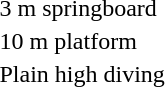<table>
<tr>
<td>3 m springboard<br></td>
<td></td>
<td></td>
<td></td>
</tr>
<tr>
<td>10 m platform<br></td>
<td></td>
<td></td>
<td></td>
</tr>
<tr>
<td>Plain high diving<br></td>
<td></td>
<td></td>
<td></td>
</tr>
</table>
